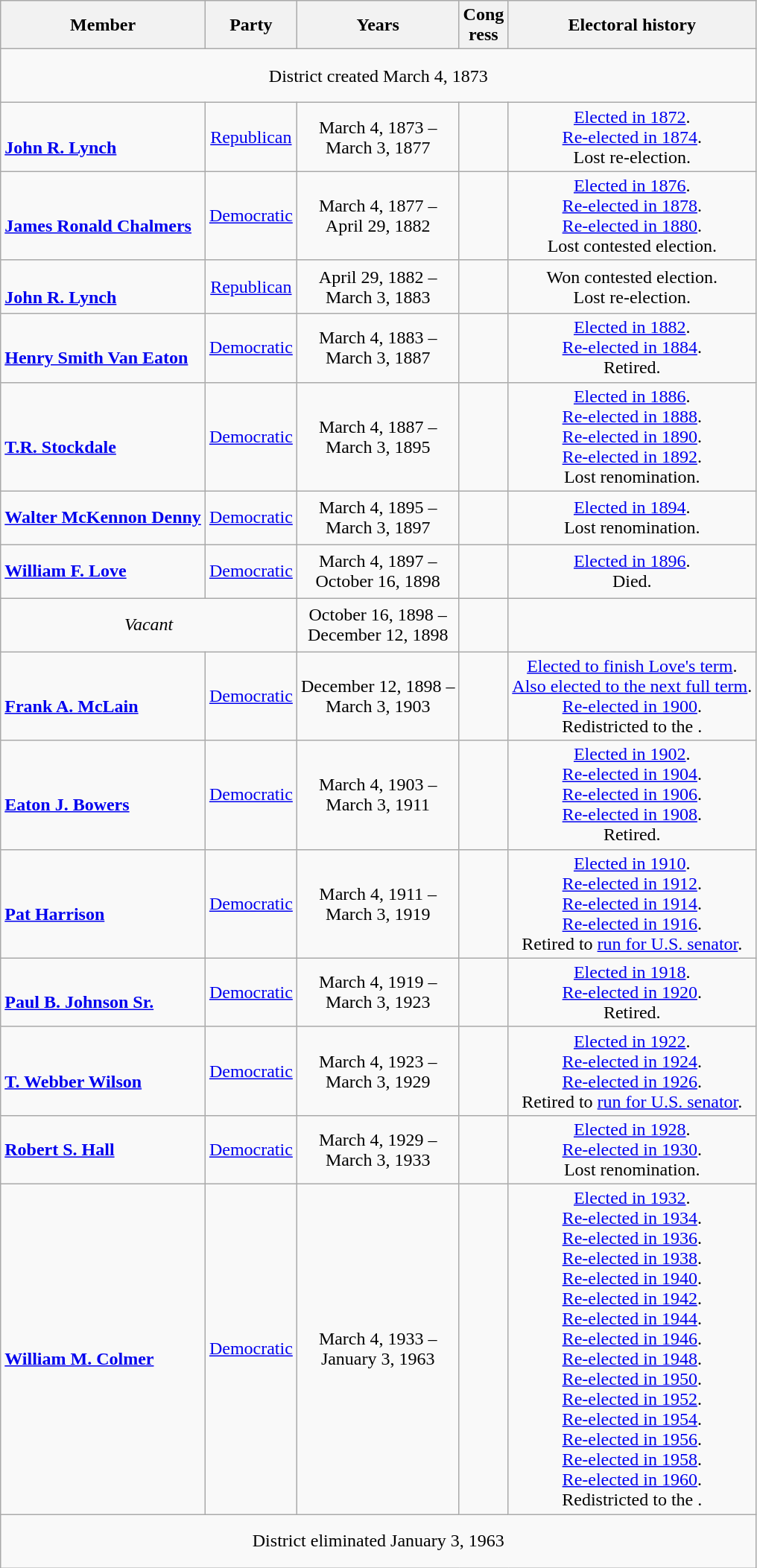<table class=wikitable style="text-align:center">
<tr>
<th>Member</th>
<th>Party</th>
<th>Years</th>
<th>Cong<br>ress</th>
<th>Electoral history</th>
</tr>
<tr style="height:3em">
<td colspan=5>District created March 4, 1873</td>
</tr>
<tr style="height:3em">
<td align=left><br><strong><a href='#'>John R. Lynch</a></strong><br></td>
<td><a href='#'>Republican</a></td>
<td>March 4, 1873 –<br>March 3, 1877</td>
<td></td>
<td><a href='#'>Elected in 1872</a>.<br><a href='#'>Re-elected in 1874</a>.<br>Lost re-election.</td>
</tr>
<tr style="height:3em">
<td align=left><br><strong><a href='#'>James Ronald Chalmers</a></strong><br></td>
<td><a href='#'>Democratic</a></td>
<td>March 4, 1877 –<br>April 29, 1882</td>
<td></td>
<td><a href='#'>Elected in 1876</a>.<br><a href='#'>Re-elected in 1878</a>.<br><a href='#'>Re-elected in 1880</a>.<br>Lost contested election.</td>
</tr>
<tr style="height:3em">
<td align=left><br><strong><a href='#'>John R. Lynch</a></strong><br></td>
<td><a href='#'>Republican</a></td>
<td>April 29, 1882 –<br>March 3, 1883</td>
<td></td>
<td>Won contested election.<br>Lost re-election.</td>
</tr>
<tr style="height:3em">
<td align=left><br><strong><a href='#'>Henry Smith Van Eaton</a></strong><br></td>
<td><a href='#'>Democratic</a></td>
<td>March 4, 1883 –<br>March 3, 1887</td>
<td></td>
<td><a href='#'>Elected in 1882</a>.<br><a href='#'>Re-elected in 1884</a>.<br>Retired.</td>
</tr>
<tr style="height:3em">
<td align=left><br><strong><a href='#'>T.R. Stockdale</a></strong><br></td>
<td><a href='#'>Democratic</a></td>
<td>March 4, 1887 –<br>March 3, 1895</td>
<td></td>
<td><a href='#'>Elected in 1886</a>.<br><a href='#'>Re-elected in 1888</a>.<br><a href='#'>Re-elected in 1890</a>.<br><a href='#'>Re-elected in 1892</a>.<br>Lost renomination.</td>
</tr>
<tr style="height:3em">
<td align=left><strong><a href='#'>Walter McKennon Denny</a></strong><br></td>
<td><a href='#'>Democratic</a></td>
<td>March 4, 1895 –<br>March 3, 1897</td>
<td></td>
<td><a href='#'>Elected in 1894</a>.<br>Lost renomination.</td>
</tr>
<tr style="height:3em">
<td align=left><strong><a href='#'>William F. Love</a></strong><br></td>
<td><a href='#'>Democratic</a></td>
<td>March 4, 1897 –<br>October 16, 1898</td>
<td></td>
<td><a href='#'>Elected in 1896</a>.<br>Died.</td>
</tr>
<tr style="height:3em">
<td colspan=2><em>Vacant</em></td>
<td nowrap>October 16, 1898 –<br>December 12, 1898</td>
<td></td>
<td></td>
</tr>
<tr style="height:3em">
<td align=left><br><strong><a href='#'>Frank A. McLain</a></strong><br></td>
<td><a href='#'>Democratic</a></td>
<td>December 12, 1898 –<br>March 3, 1903</td>
<td></td>
<td><a href='#'>Elected to finish Love's term</a>.<br><a href='#'>Also elected to the next full term</a>.<br><a href='#'>Re-elected in 1900</a>.<br>Redistricted to the .</td>
</tr>
<tr style="height:3em">
<td align=left><br><strong><a href='#'>Eaton J. Bowers</a></strong><br></td>
<td><a href='#'>Democratic</a></td>
<td>March 4, 1903 –<br>March 3, 1911</td>
<td></td>
<td><a href='#'>Elected in 1902</a>.<br><a href='#'>Re-elected in 1904</a>.<br><a href='#'>Re-elected in 1906</a>.<br><a href='#'>Re-elected in 1908</a>.<br>Retired.</td>
</tr>
<tr style="height:3em">
<td align=left><br><strong><a href='#'>Pat Harrison</a></strong><br></td>
<td><a href='#'>Democratic</a></td>
<td>March 4, 1911 –<br>March 3, 1919</td>
<td></td>
<td><a href='#'>Elected in 1910</a>.<br><a href='#'>Re-elected in 1912</a>.<br><a href='#'>Re-elected in 1914</a>.<br><a href='#'>Re-elected in 1916</a>.<br>Retired to <a href='#'>run for U.S. senator</a>.</td>
</tr>
<tr style="height:3em">
<td align=left><br><strong><a href='#'>Paul B. Johnson Sr.</a></strong><br></td>
<td><a href='#'>Democratic</a></td>
<td>March 4, 1919 –<br>March 3, 1923</td>
<td></td>
<td><a href='#'>Elected in 1918</a>.<br><a href='#'>Re-elected in 1920</a>.<br>Retired.</td>
</tr>
<tr style="height:3em">
<td align=left><br><strong><a href='#'>T. Webber Wilson</a></strong><br></td>
<td><a href='#'>Democratic</a></td>
<td>March 4, 1923 –<br>March 3, 1929</td>
<td></td>
<td><a href='#'>Elected in 1922</a>.<br><a href='#'>Re-elected in 1924</a>.<br><a href='#'>Re-elected in 1926</a>.<br>Retired to <a href='#'>run for U.S. senator</a>.</td>
</tr>
<tr style="height:3em">
<td align=left><strong><a href='#'>Robert S. Hall</a></strong><br></td>
<td><a href='#'>Democratic</a></td>
<td>March 4, 1929 –<br>March 3, 1933</td>
<td></td>
<td><a href='#'>Elected in 1928</a>.<br><a href='#'>Re-elected in 1930</a>.<br>Lost renomination.</td>
</tr>
<tr style="height:3em">
<td align=left><br><strong><a href='#'>William M. Colmer</a></strong><br></td>
<td><a href='#'>Democratic</a></td>
<td>March 4, 1933 –<br>January 3, 1963</td>
<td></td>
<td><a href='#'>Elected in 1932</a>.<br><a href='#'>Re-elected in 1934</a>.<br><a href='#'>Re-elected in 1936</a>.<br><a href='#'>Re-elected in 1938</a>.<br><a href='#'>Re-elected in 1940</a>.<br><a href='#'>Re-elected in 1942</a>.<br><a href='#'>Re-elected in 1944</a>.<br><a href='#'>Re-elected in 1946</a>.<br><a href='#'>Re-elected in 1948</a>.<br><a href='#'>Re-elected in 1950</a>.<br><a href='#'>Re-elected in 1952</a>.<br><a href='#'>Re-elected in 1954</a>.<br><a href='#'>Re-elected in 1956</a>.<br><a href='#'>Re-elected in 1958</a>.<br><a href='#'>Re-elected in 1960</a>.<br>Redistricted to the .</td>
</tr>
<tr style="height:3em">
<td colspan=5>District eliminated January 3, 1963</td>
</tr>
</table>
